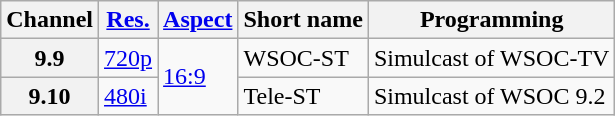<table class="wikitable">
<tr>
<th scope = "col">Channel</th>
<th scope = "col"><a href='#'>Res.</a></th>
<th scope = "col"><a href='#'>Aspect</a></th>
<th scope = "col">Short name</th>
<th scope = "col">Programming</th>
</tr>
<tr>
<th scope = "row">9.9</th>
<td><a href='#'>720p</a></td>
<td rowspan=2><a href='#'>16:9</a></td>
<td>WSOC-ST</td>
<td>Simulcast of WSOC-TV</td>
</tr>
<tr>
<th scope = "row">9.10</th>
<td><a href='#'>480i</a></td>
<td>Tele-ST</td>
<td>Simulcast of WSOC 9.2</td>
</tr>
</table>
